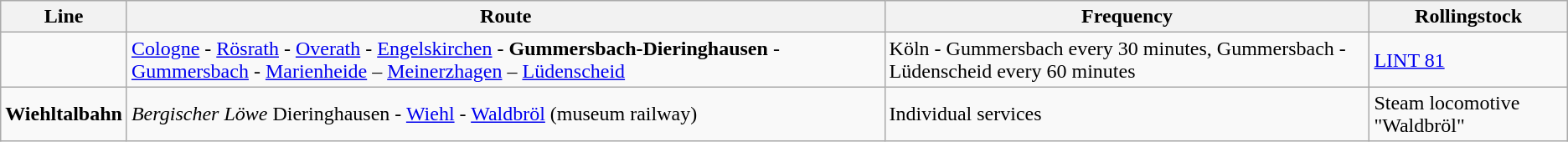<table class="wikitable">
<tr>
<th>Line</th>
<th>Route</th>
<th>Frequency</th>
<th>Rollingstock</th>
</tr>
<tr>
<td></td>
<td><a href='#'>Cologne</a> - <a href='#'>Rösrath</a> - <a href='#'>Overath</a> - <a href='#'>Engelskirchen</a> - <strong>Gummersbach-Dieringhausen</strong> - <a href='#'>Gummersbach</a> - <a href='#'>Marienheide</a> – <a href='#'>Meinerzhagen</a> – <a href='#'>Lüdenscheid</a></td>
<td>Köln - Gummersbach every 30 minutes, Gummersbach - Lüdenscheid every 60 minutes</td>
<td><a href='#'>LINT 81</a></td>
</tr>
<tr>
<td><strong>Wiehltalbahn</strong></td>
<td><em>Bergischer Löwe</em> Dieringhausen - <a href='#'>Wiehl</a> - <a href='#'>Waldbröl</a> (museum railway)</td>
<td>Individual services</td>
<td>Steam locomotive "Waldbröl"</td>
</tr>
</table>
